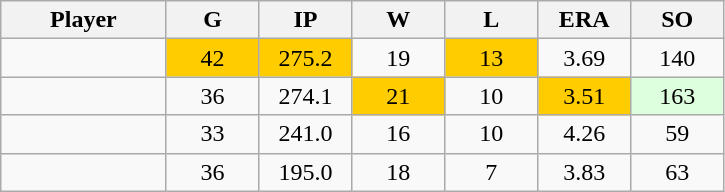<table class="wikitable sortable">
<tr>
<th bgcolor="#DDDDFF" width="16%">Player</th>
<th bgcolor="#DDDDFF" width="9%">G</th>
<th bgcolor="#DDDDFF" width="9%">IP</th>
<th bgcolor="#DDDDFF" width="9%">W</th>
<th bgcolor="#DDDDFF" width="9%">L</th>
<th bgcolor="#DDDDFF" width="9%">ERA</th>
<th bgcolor="#DDDDFF" width="9%">SO</th>
</tr>
<tr align="center">
<td></td>
<td bgcolor=#ffcc00>42</td>
<td bgcolor=#ffcc00>275.2</td>
<td>19</td>
<td bgcolor=#ffcc00>13</td>
<td>3.69</td>
<td>140</td>
</tr>
<tr align=center>
<td></td>
<td>36</td>
<td>274.1</td>
<td bgcolor=#ffcc00>21</td>
<td>10</td>
<td bgcolor=#ffcc00>3.51</td>
<td bgcolor=#DDFFDD>163</td>
</tr>
<tr align="center">
<td></td>
<td>33</td>
<td>241.0</td>
<td>16</td>
<td>10</td>
<td>4.26</td>
<td>59</td>
</tr>
<tr align="center">
<td></td>
<td>36</td>
<td>195.0</td>
<td>18</td>
<td>7</td>
<td>3.83</td>
<td>63</td>
</tr>
</table>
